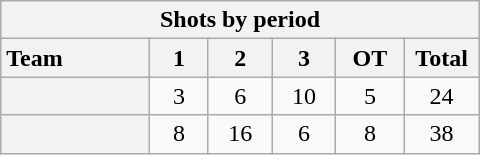<table style="width: 20em;" class="wikitable">
<tr>
<th scope="colgroup" colspan="6">Shots by period</th>
</tr>
<tr>
<th scope="col" style="width:8em; text-align:left;">Team</th>
<th scope="col" style="width:3em;">1</th>
<th scope="col" style="width:3em;">2</th>
<th scope="col" style="width:3em;">3</th>
<th scope="col" style="width:3em;">OT</th>
<th scope="col" style="width:3em;">Total</th>
</tr>
<tr style="text-align:center;">
<th scope="row" style="text-align:left;"></th>
<td>3</td>
<td>6</td>
<td>10</td>
<td>5</td>
<td>24</td>
</tr>
<tr style="text-align:center;">
<th scope="row" style="text-align:left;"></th>
<td>8</td>
<td>16</td>
<td>6</td>
<td>8</td>
<td>38</td>
</tr>
</table>
